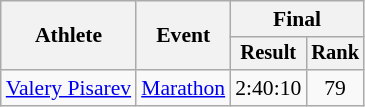<table class=wikitable style="font-size:90%">
<tr>
<th rowspan="2">Athlete</th>
<th rowspan="2">Event</th>
<th colspan="2">Final</th>
</tr>
<tr style="font-size:95%">
<th>Result</th>
<th>Rank</th>
</tr>
<tr align=center>
<td align=left><a href='#'>Valery Pisarev</a></td>
<td align=left><a href='#'>Marathon</a></td>
<td>2:40:10</td>
<td>79</td>
</tr>
</table>
